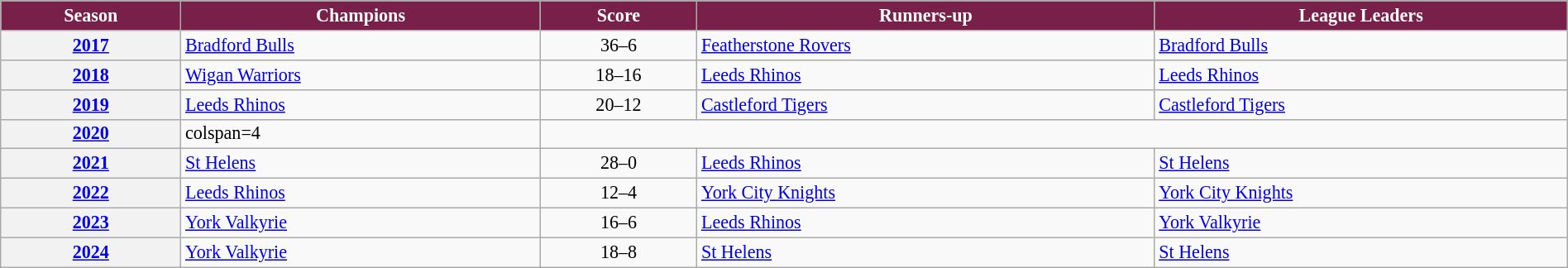<table class="wikitable" style="border-collapse:collapse; font-size:92%; width:100%;">
<tr>
<th scope="col" style="background:#78204A; color:white;" "width:21%;">Season</th>
<th scope="col" style="background:#78204A; color:white;" "width:21%;">Champions</th>
<th scope="col" style="background:#78204A; color:white;" "width:6%;">Score</th>
<th scope="col" style="background:#78204A; color:white;" "width:21%;">Runners-up</th>
<th scope="col" style="background:#78204A; color:white;" "width:21%;">League Leaders</th>
</tr>
<tr>
<th scope="row"><a href='#'>2017</a></th>
<td> <a href='#'>Bradford Bulls</a></td>
<td style="text-align: center;">36–6</td>
<td> <a href='#'>Featherstone Rovers</a></td>
<td> <a href='#'>Bradford Bulls</a></td>
</tr>
<tr>
<th scope="row"><a href='#'>2018</a></th>
<td> <a href='#'>Wigan Warriors</a></td>
<td style="text-align: center;">18–16</td>
<td> <a href='#'>Leeds Rhinos</a></td>
<td> <a href='#'>Leeds Rhinos</a></td>
</tr>
<tr>
<th scope="row"><a href='#'>2019</a></th>
<td> <a href='#'>Leeds Rhinos</a></td>
<td style="text-align: center;">20–12</td>
<td> <a href='#'>Castleford Tigers</a></td>
<td> <a href='#'>Castleford Tigers</a></td>
</tr>
<tr>
<th scope="row"><a href='#'>2020</a></th>
<td>colspan=4 </td>
</tr>
<tr>
<th scope="row"><a href='#'>2021</a></th>
<td> <a href='#'>St Helens</a></td>
<td style="text-align: center;">28–0</td>
<td> <a href='#'>Leeds Rhinos</a></td>
<td> <a href='#'>St Helens</a></td>
</tr>
<tr>
<th scope="row"><a href='#'>2022</a></th>
<td> <a href='#'>Leeds Rhinos</a></td>
<td style="text-align: center;">12–4</td>
<td> <a href='#'>York City Knights</a></td>
<td> <a href='#'>York City Knights</a></td>
</tr>
<tr>
<th scope="row"><a href='#'>2023</a></th>
<td> <a href='#'>York Valkyrie</a></td>
<td style="text-align: center;">16–6</td>
<td> <a href='#'>Leeds Rhinos</a></td>
<td> <a href='#'>York Valkyrie</a></td>
</tr>
<tr>
<th scope="row"><a href='#'>2024</a></th>
<td> <a href='#'>York Valkyrie</a></td>
<td style="text-align: center;">18–8</td>
<td> <a href='#'>St Helens</a></td>
<td> <a href='#'>St Helens</a></td>
</tr>
</table>
